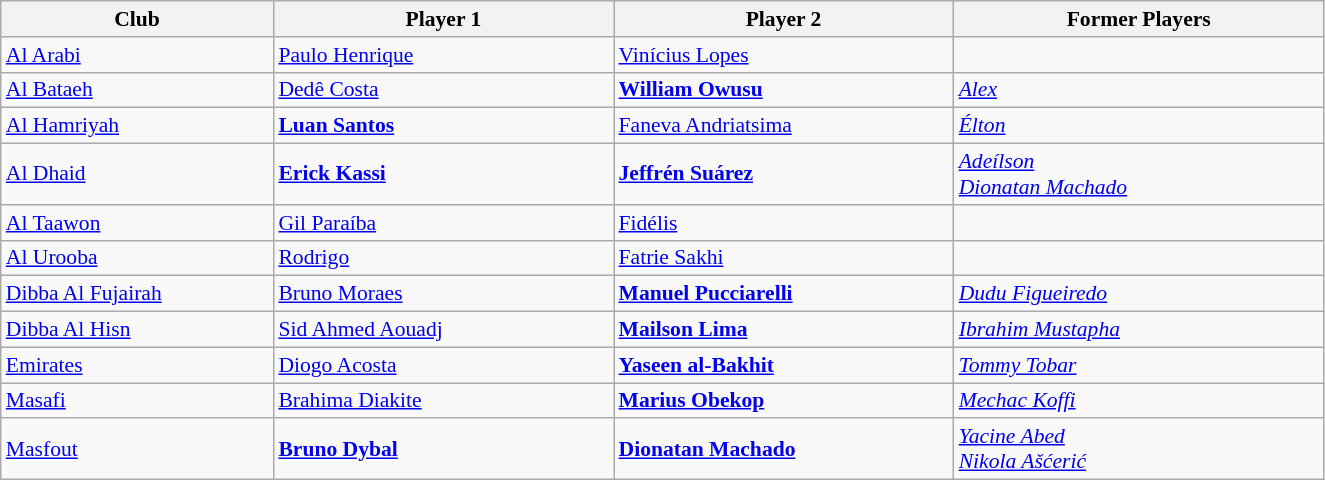<table class="wikitable" border="1" style="text-align: left; font-size:90%">
<tr>
<th width="175">Club</th>
<th width="220">Player 1</th>
<th width="220">Player 2</th>
<th width="240">Former Players</th>
</tr>
<tr>
<td><a href='#'>Al Arabi</a></td>
<td> <a href='#'>Paulo Henrique</a></td>
<td> <a href='#'>Vinícius Lopes</a></td>
<td></td>
</tr>
<tr>
<td><a href='#'>Al Bataeh</a></td>
<td> <a href='#'>Dedê Costa</a></td>
<td> <strong><a href='#'>William Owusu</a></strong></td>
<td> <em><a href='#'>Alex</a></em></td>
</tr>
<tr>
<td><a href='#'>Al Hamriyah</a></td>
<td> <strong><a href='#'>Luan Santos</a></strong></td>
<td> <a href='#'>Faneva Andriatsima</a></td>
<td> <em><a href='#'>Élton</a></em></td>
</tr>
<tr>
<td><a href='#'>Al Dhaid</a></td>
<td> <strong><a href='#'>Erick Kassi</a></strong></td>
<td> <strong><a href='#'>Jeffrén Suárez</a></strong></td>
<td> <em><a href='#'>Adeílson</a></em><br> <em><a href='#'>Dionatan Machado</a></em></td>
</tr>
<tr>
<td><a href='#'>Al Taawon</a></td>
<td> <a href='#'>Gil Paraíba</a></td>
<td> <a href='#'>Fidélis</a></td>
<td></td>
</tr>
<tr>
<td><a href='#'>Al Urooba</a></td>
<td> <a href='#'>Rodrigo</a></td>
<td> <a href='#'>Fatrie Sakhi</a></td>
<td></td>
</tr>
<tr>
<td><a href='#'>Dibba Al Fujairah</a></td>
<td> <a href='#'>Bruno Moraes</a></td>
<td> <strong><a href='#'>Manuel Pucciarelli</a></strong></td>
<td> <em><a href='#'>Dudu Figueiredo</a></em></td>
</tr>
<tr>
<td><a href='#'>Dibba Al Hisn</a></td>
<td> <a href='#'>Sid Ahmed Aouadj</a></td>
<td> <strong><a href='#'>Mailson Lima</a></strong></td>
<td> <em><a href='#'>Ibrahim Mustapha</a></em></td>
</tr>
<tr>
<td><a href='#'>Emirates</a></td>
<td> <a href='#'>Diogo Acosta</a></td>
<td> <strong><a href='#'>Yaseen al-Bakhit</a></strong></td>
<td> <em><a href='#'>Tommy Tobar</a></em></td>
</tr>
<tr>
<td><a href='#'>Masafi</a></td>
<td> <a href='#'>Brahima Diakite</a></td>
<td> <strong><a href='#'>Marius Obekop</a></strong></td>
<td> <em><a href='#'>Mechac Koffi</a></em></td>
</tr>
<tr>
<td><a href='#'>Masfout</a></td>
<td> <strong><a href='#'>Bruno Dybal</a></strong></td>
<td> <strong><a href='#'>Dionatan Machado</a></strong></td>
<td> <em><a href='#'>Yacine Abed</a></em><br> <em><a href='#'>Nikola Ašćerić</a></em></td>
</tr>
</table>
